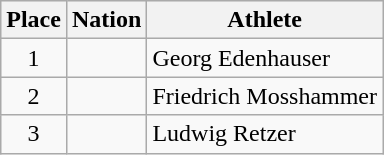<table class='wikitable'>
<tr bgcolor='#efefef'>
<th>Place</th>
<th>Nation</th>
<th>Athlete</th>
</tr>
<tr>
<td align=center>1</td>
<td></td>
<td>Georg Edenhauser</td>
</tr>
<tr>
<td align=center>2</td>
<td></td>
<td>Friedrich Mosshammer</td>
</tr>
<tr>
<td align=center>3</td>
<td></td>
<td>Ludwig Retzer</td>
</tr>
</table>
